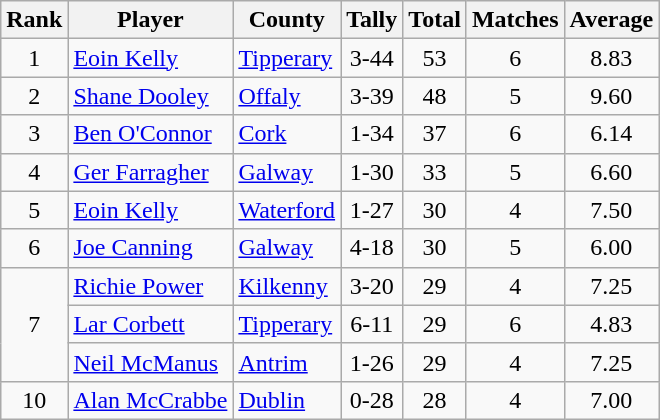<table class="wikitable">
<tr>
<th>Rank</th>
<th>Player</th>
<th>County</th>
<th>Tally</th>
<th>Total</th>
<th>Matches</th>
<th>Average</th>
</tr>
<tr>
<td rowspan=1 align=center>1</td>
<td><a href='#'>Eoin Kelly</a></td>
<td><a href='#'>Tipperary</a></td>
<td align=center>3-44</td>
<td align=center>53</td>
<td align=center>6</td>
<td align=center>8.83</td>
</tr>
<tr>
<td rowspan=1 align=center>2</td>
<td><a href='#'>Shane Dooley</a></td>
<td><a href='#'>Offaly</a></td>
<td align=center>3-39</td>
<td align=center>48</td>
<td align=center>5</td>
<td align=center>9.60</td>
</tr>
<tr>
<td rowspan=1 align=center>3</td>
<td><a href='#'>Ben O'Connor</a></td>
<td><a href='#'>Cork</a></td>
<td align=center>1-34</td>
<td align=center>37</td>
<td align=center>6</td>
<td align=center>6.14</td>
</tr>
<tr>
<td rowspan=1 align=center>4</td>
<td><a href='#'>Ger Farragher</a></td>
<td><a href='#'>Galway</a></td>
<td align=center>1-30</td>
<td align=center>33</td>
<td align=center>5</td>
<td align=center>6.60</td>
</tr>
<tr>
<td rowspan=1 align=center>5</td>
<td><a href='#'>Eoin Kelly</a></td>
<td><a href='#'>Waterford</a></td>
<td align=center>1-27</td>
<td align=center>30</td>
<td align=center>4</td>
<td align=center>7.50</td>
</tr>
<tr>
<td rowspan=1 align=center>6</td>
<td><a href='#'>Joe Canning</a></td>
<td><a href='#'>Galway</a></td>
<td align=center>4-18</td>
<td align=center>30</td>
<td align=center>5</td>
<td align=center>6.00</td>
</tr>
<tr>
<td rowspan=3 align=center>7</td>
<td><a href='#'>Richie Power</a></td>
<td><a href='#'>Kilkenny</a></td>
<td align=center>3-20</td>
<td align=center>29</td>
<td align=center>4</td>
<td align=center>7.25</td>
</tr>
<tr>
<td><a href='#'>Lar Corbett</a></td>
<td><a href='#'>Tipperary</a></td>
<td align=center>6-11</td>
<td align=center>29</td>
<td align=center>6</td>
<td align=center>4.83</td>
</tr>
<tr>
<td><a href='#'>Neil McManus</a></td>
<td><a href='#'>Antrim</a></td>
<td align=center>1-26</td>
<td align=center>29</td>
<td align=center>4</td>
<td align=center>7.25</td>
</tr>
<tr>
<td rowspan=1 align=center>10</td>
<td><a href='#'>Alan McCrabbe</a></td>
<td><a href='#'>Dublin</a></td>
<td align=center>0-28</td>
<td align=center>28</td>
<td align=center>4</td>
<td align=center>7.00</td>
</tr>
</table>
